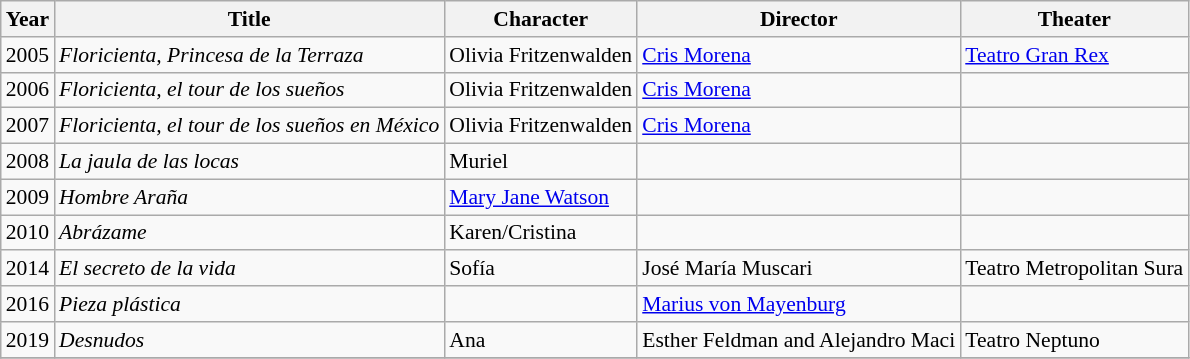<table class="wikitable" style="font-size: 90%;">
<tr>
<th>Year</th>
<th>Title</th>
<th>Character</th>
<th>Director</th>
<th>Theater</th>
</tr>
<tr>
<td>2005</td>
<td><em>Floricienta, Princesa de la Terraza</em></td>
<td>Olivia Fritzenwalden</td>
<td><a href='#'>Cris Morena</a></td>
<td><a href='#'>Teatro Gran Rex</a></td>
</tr>
<tr>
<td>2006</td>
<td><em>Floricienta, el tour de los sueños</em></td>
<td>Olivia Fritzenwalden</td>
<td><a href='#'>Cris Morena</a></td>
<td></td>
</tr>
<tr>
<td>2007</td>
<td><em>Floricienta, el tour de los sueños en México</em></td>
<td>Olivia Fritzenwalden</td>
<td><a href='#'>Cris Morena</a></td>
<td></td>
</tr>
<tr>
<td>2008</td>
<td><em>La jaula de las locas</em></td>
<td>Muriel</td>
<td></td>
<td></td>
</tr>
<tr>
<td>2009</td>
<td><em>Hombre Araña</em></td>
<td><a href='#'>Mary Jane Watson</a></td>
<td></td>
<td></td>
</tr>
<tr>
<td>2010</td>
<td><em>Abrázame</em></td>
<td>Karen/Cristina</td>
<td></td>
<td></td>
</tr>
<tr>
<td>2014</td>
<td><em>El secreto de la vida</em></td>
<td>Sofía</td>
<td>José María Muscari</td>
<td>Teatro Metropolitan Sura</td>
</tr>
<tr>
<td>2016</td>
<td><em>Pieza plástica</em></td>
<td></td>
<td><a href='#'>Marius von Mayenburg</a></td>
<td></td>
</tr>
<tr>
<td>2019</td>
<td><em>Desnudos</em></td>
<td>Ana</td>
<td>Esther Feldman and Alejandro Maci</td>
<td>Teatro Neptuno</td>
</tr>
<tr>
</tr>
</table>
